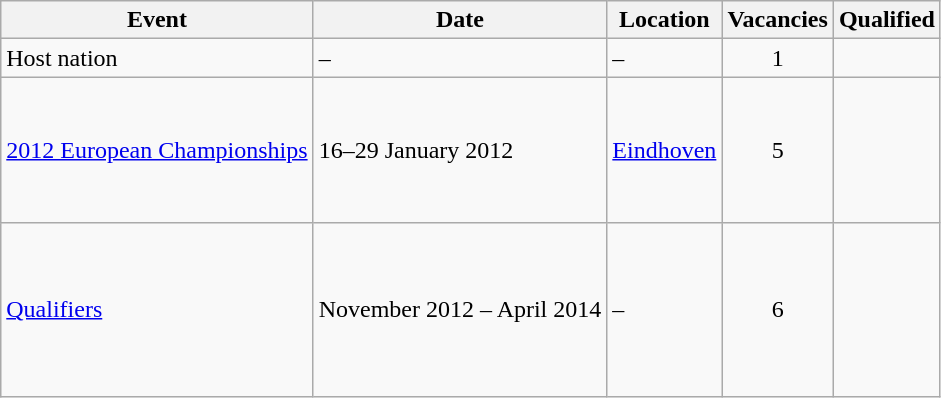<table class="wikitable">
<tr>
<th>Event</th>
<th>Date</th>
<th>Location</th>
<th>Vacancies</th>
<th>Qualified</th>
</tr>
<tr>
<td>Host nation</td>
<td>–</td>
<td>–</td>
<td align=center>1</td>
<td></td>
</tr>
<tr>
<td><a href='#'>2012 European Championships</a></td>
<td>16–29 January 2012</td>
<td> <a href='#'>Eindhoven</a></td>
<td align=center>5</td>
<td><br><br><br><br><br></td>
</tr>
<tr>
<td><a href='#'>Qualifiers</a></td>
<td>November 2012 – April 2014</td>
<td>–</td>
<td align=center>6</td>
<td><br><br><br><br><br><br></td>
</tr>
</table>
